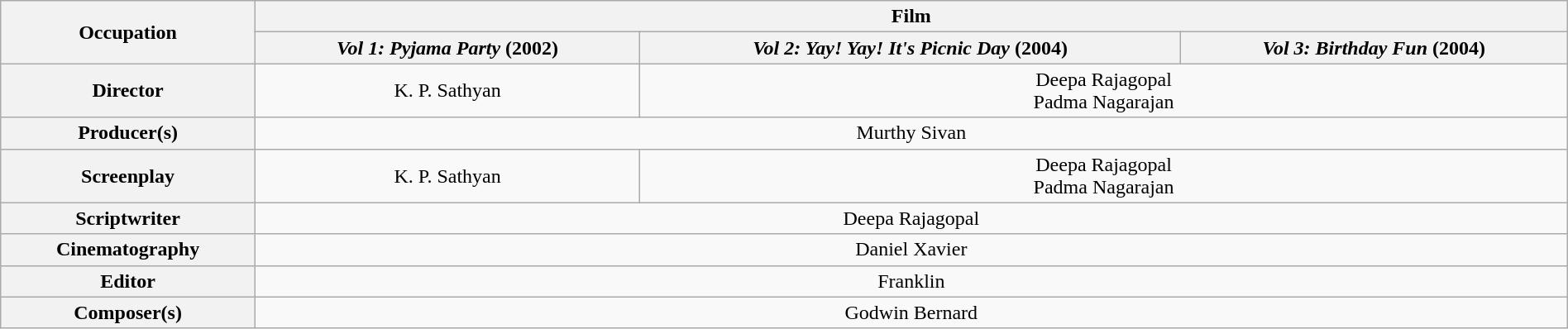<table class="wikitable"  style="text-align:center; width:100%;">
<tr>
<th rowspan="2">Occupation</th>
<th colspan="4">Film</th>
</tr>
<tr>
<th width:10%;><em>Vol 1: Pyjama Party</em> (2002)</th>
<th width:10%;><em>Vol 2: Yay! Yay! It's Picnic Day</em> (2004)</th>
<th width:10%;><em>Vol 3: Birthday Fun</em> (2004)</th>
</tr>
<tr>
<th>Director</th>
<td>K. P. Sathyan</td>
<td colspan="2">Deepa Rajagopal<br>Padma Nagarajan</td>
</tr>
<tr>
<th>Producer(s)</th>
<td colspan="3">Murthy Sivan</td>
</tr>
<tr>
<th>Screenplay</th>
<td>K. P. Sathyan</td>
<td colspan="2">Deepa Rajagopal<br>Padma Nagarajan</td>
</tr>
<tr>
<th>Scriptwriter</th>
<td colspan="3">Deepa Rajagopal</td>
</tr>
<tr>
<th>Cinematography</th>
<td colspan="3">Daniel Xavier</td>
</tr>
<tr>
<th>Editor</th>
<td colspan="3">Franklin</td>
</tr>
<tr>
<th>Composer(s)</th>
<td colspan="3">Godwin Bernard</td>
</tr>
</table>
